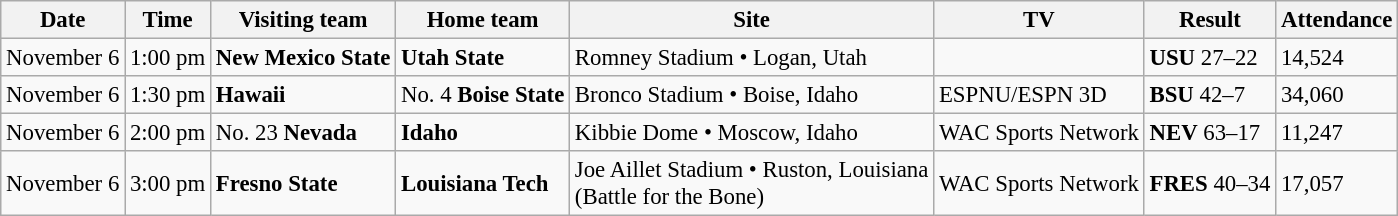<table class="wikitable" style="font-size:95%;">
<tr>
<th>Date</th>
<th>Time</th>
<th>Visiting team</th>
<th>Home team</th>
<th>Site</th>
<th>TV</th>
<th>Result</th>
<th>Attendance</th>
</tr>
<tr bgcolor=>
<td>November 6</td>
<td>1:00 pm</td>
<td><strong>New Mexico State</strong></td>
<td><strong>Utah State</strong></td>
<td>Romney Stadium • Logan, Utah</td>
<td></td>
<td><strong>USU</strong> 27–22</td>
<td>14,524</td>
</tr>
<tr bgcolor=>
<td>November 6</td>
<td>1:30 pm</td>
<td><strong>Hawaii</strong></td>
<td>No. 4 <strong>Boise State</strong></td>
<td>Bronco Stadium • Boise, Idaho</td>
<td>ESPNU/ESPN 3D</td>
<td><strong>BSU</strong> 42–7</td>
<td>34,060</td>
</tr>
<tr bgcolor=>
<td>November 6</td>
<td>2:00 pm</td>
<td>No. 23 <strong>Nevada</strong></td>
<td><strong>Idaho</strong></td>
<td>Kibbie Dome • Moscow, Idaho</td>
<td>WAC Sports Network</td>
<td><strong>NEV</strong> 63–17</td>
<td>11,247</td>
</tr>
<tr bgcolor=>
<td>November 6</td>
<td>3:00 pm</td>
<td><strong>Fresno State</strong></td>
<td><strong>Louisiana Tech</strong></td>
<td>Joe Aillet Stadium • Ruston, Louisiana<br>(Battle for the Bone)</td>
<td>WAC Sports Network</td>
<td><strong>FRES</strong> 40–34</td>
<td>17,057</td>
</tr>
</table>
